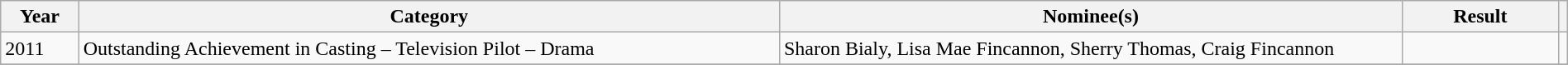<table class="wikitable" width=100%>
<tr>
<th width=5%>Year</th>
<th width=45%>Category</th>
<th width=40%>Nominee(s)</th>
<th width=10%>Result</th>
<th width=5%></th>
</tr>
<tr>
<td rowspan=1>2011</td>
<td>Outstanding Achievement in Casting – Television Pilot – Drama</td>
<td>Sharon Bialy, Lisa Mae Fincannon, Sherry Thomas, Craig Fincannon</td>
<td></td>
<td></td>
</tr>
<tr>
</tr>
</table>
